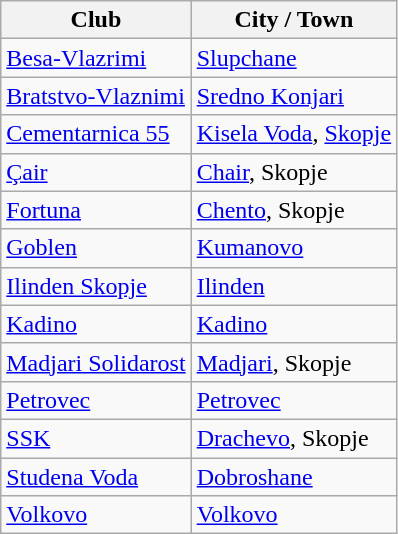<table class="wikitable sortable">
<tr>
<th>Club</th>
<th>City / Town</th>
</tr>
<tr>
<td><a href='#'>Besa-Vlazrimi</a></td>
<td><a href='#'>Slupchane</a></td>
</tr>
<tr>
<td><a href='#'>Bratstvo-Vlaznimi</a></td>
<td><a href='#'>Sredno Konjari</a></td>
</tr>
<tr>
<td><a href='#'>Cementarnica 55</a></td>
<td><a href='#'>Kisela Voda</a>, <a href='#'>Skopje</a></td>
</tr>
<tr>
<td><a href='#'>Çair</a></td>
<td><a href='#'>Chair</a>, Skopje</td>
</tr>
<tr>
<td><a href='#'>Fortuna</a></td>
<td><a href='#'>Chento</a>, Skopje</td>
</tr>
<tr>
<td><a href='#'>Goblen</a></td>
<td><a href='#'>Kumanovo</a></td>
</tr>
<tr>
<td><a href='#'>Ilinden Skopje</a></td>
<td><a href='#'>Ilinden</a></td>
</tr>
<tr>
<td><a href='#'>Kadino</a></td>
<td><a href='#'>Kadino</a></td>
</tr>
<tr>
<td><a href='#'>Madjari Solidarost</a></td>
<td><a href='#'>Madjari</a>, Skopje</td>
</tr>
<tr>
<td><a href='#'>Petrovec</a></td>
<td><a href='#'>Petrovec</a></td>
</tr>
<tr>
<td><a href='#'>SSK</a></td>
<td><a href='#'>Drachevo</a>, Skopje</td>
</tr>
<tr>
<td><a href='#'>Studena Voda</a></td>
<td><a href='#'>Dobroshane</a></td>
</tr>
<tr>
<td><a href='#'>Volkovo</a></td>
<td><a href='#'>Volkovo</a></td>
</tr>
</table>
